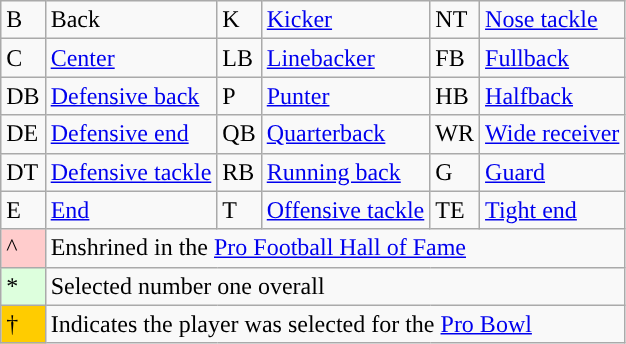<table class="wikitable">
<tr>
<td>B</td>
<td>Back</td>
<td>K</td>
<td><a href='#'>Kicker</a></td>
<td>NT</td>
<td><a href='#'>Nose tackle</a></td>
</tr>
<tr>
<td>C</td>
<td><a href='#'>Center</a></td>
<td>LB</td>
<td><a href='#'>Linebacker</a></td>
<td>FB</td>
<td><a href='#'>Fullback</a></td>
</tr>
<tr>
<td>DB</td>
<td><a href='#'>Defensive back</a></td>
<td>P</td>
<td><a href='#'>Punter</a></td>
<td>HB</td>
<td><a href='#'>Halfback</a></td>
</tr>
<tr>
<td>DE</td>
<td><a href='#'>Defensive end</a></td>
<td>QB</td>
<td><a href='#'>Quarterback</a></td>
<td>WR</td>
<td><a href='#'>Wide receiver</a></td>
</tr>
<tr>
<td>DT</td>
<td><a href='#'>Defensive tackle</a></td>
<td>RB</td>
<td><a href='#'>Running back</a></td>
<td>G</td>
<td><a href='#'>Guard</a></td>
</tr>
<tr>
<td>E</td>
<td><a href='#'>End</a></td>
<td>T</td>
<td><a href='#'>Offensive tackle</a></td>
<td>TE</td>
<td><a href='#'>Tight end</a></td>
</tr>
<tr>
<td style="background:#fcc;">^</td>
<td colspan="5">Enshrined in the <a href='#'>Pro Football Hall of Fame</a></td>
</tr>
<tr>
<td style="background:#dfd;">*</td>
<td colspan="5">Selected number one overall</td>
</tr>
<tr>
<td style="background-color:#FFCC00;">†</td>
<td colspan="5">Indicates the player was selected for the <a href='#'>Pro Bowl</a></td>
</tr>
</table>
